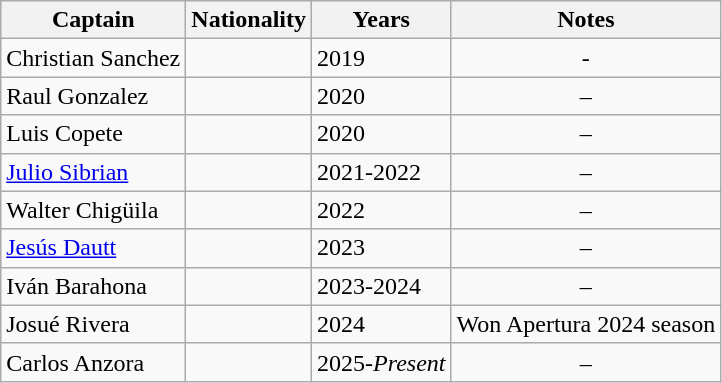<table class="wikitable" style="text-align: center;">
<tr>
<th>Captain</th>
<th>Nationality</th>
<th>Years</th>
<th>Notes</th>
</tr>
<tr>
<td align=left>Christian Sanchez</td>
<td align=left></td>
<td align=left>2019</td>
<td>-</td>
</tr>
<tr>
<td align=left>Raul Gonzalez</td>
<td align=left></td>
<td align=left>2020</td>
<td>–</td>
</tr>
<tr>
<td align=left>Luis Copete</td>
<td align=left></td>
<td align=left>2020</td>
<td>–</td>
</tr>
<tr>
<td align=left><a href='#'>Julio Sibrian</a></td>
<td align=left></td>
<td align=left>2021-2022</td>
<td>–</td>
</tr>
<tr>
<td align=left>Walter Chigüila</td>
<td align=left></td>
<td align=left>2022</td>
<td>–</td>
</tr>
<tr>
<td align=left><a href='#'>Jesús Dautt</a></td>
<td align=left></td>
<td align=left>2023</td>
<td>–</td>
</tr>
<tr>
<td align=left>Iván Barahona</td>
<td align=left></td>
<td align=left>2023-2024</td>
<td>–</td>
</tr>
<tr>
<td align=left>Josué Rivera</td>
<td align=left></td>
<td align=left>2024</td>
<td>Won Apertura 2024 season</td>
</tr>
<tr>
<td align=left>Carlos Anzora</td>
<td align=left></td>
<td align=left>2025-<em>Present</em></td>
<td>–</td>
</tr>
</table>
